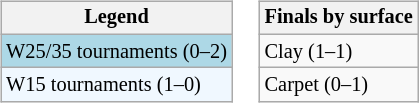<table>
<tr valign=top>
<td><br><table class=wikitable style="font-size:85%">
<tr>
<th>Legend</th>
</tr>
<tr style="background:lightblue;">
<td>W25/35 tournaments (0–2)</td>
</tr>
<tr style="background:#f0f8ff">
<td>W15 tournaments (1–0)</td>
</tr>
</table>
</td>
<td><br><table class=wikitable style="font-size:85%">
<tr>
<th>Finals by surface</th>
</tr>
<tr>
<td>Clay (1–1)</td>
</tr>
<tr>
<td>Carpet (0–1)</td>
</tr>
</table>
</td>
</tr>
</table>
